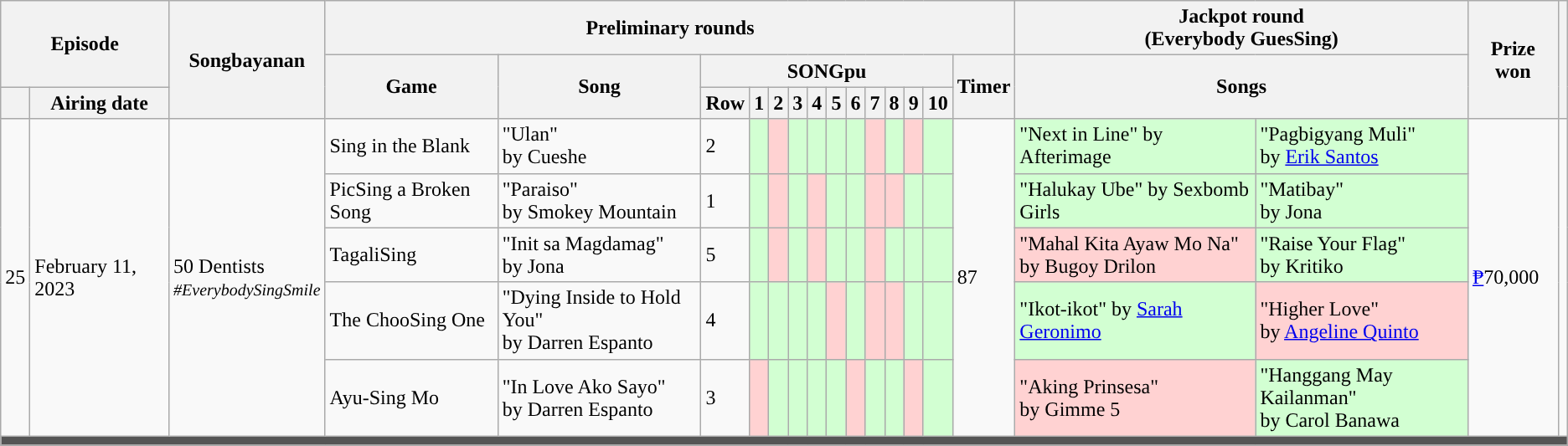<table class="wikitable plainrowheaders mw-collapsible ">
<tr>
<th colspan="2" rowspan="2">Episode</th>
<th rowspan="3">Songbayanan</th>
<th colspan="14">Preliminary rounds</th>
<th colspan="2">Jackpot round<br>(Everybody GuesSing)</th>
<th rowspan="3">Prize won</th>
<th rowspan="3"></th>
</tr>
<tr>
<th rowspan="2">Game</th>
<th rowspan="2">Song</th>
<th colspan="11">SONGpu</th>
<th rowspan="2">Timer</th>
<th colspan="2" rowspan="2">Songs</th>
</tr>
<tr>
<th></th>
<th>Airing date</th>
<th>Row</th>
<th>1</th>
<th>2</th>
<th>3</th>
<th>4</th>
<th>5</th>
<th>6</th>
<th>7</th>
<th>8</th>
<th>9</th>
<th>10</th>
</tr>
<tr>
<td rowspan="5">25</td>
<td rowspan="5">February 11, 2023</td>
<td rowspan="5">50 Dentists<br><small><em>#EverybodySingSmile</em></small></td>
<td>Sing in the Blank</td>
<td>"Ulan"<br>by Cueshe</td>
<td>2</td>
<td style="background:#D2FFD2"></td>
<td style="background:#FFD2D2"></td>
<td style="background:#D2FFD2"></td>
<td style="background:#D2FFD2"></td>
<td style="background:#D2FFD2"></td>
<td style="background:#D2FFD2"></td>
<td style="background:#FFD2D2"></td>
<td style="background:#D2FFD2"></td>
<td style="background:#FFD2D2"></td>
<td style="background:#D2FFD2"></td>
<td rowspan="5">87 </td>
<td style="background:#D2FFD2">"Next in Line" by Afterimage</td>
<td style="background:#D2FFD2">"Pagbigyang Muli"<br>by <a href='#'>Erik Santos</a></td>
<td rowspan="5"><a href='#'>₱</a>70,000</td>
<td rowspan="5"></td>
</tr>
<tr>
<td>PicSing a Broken Song</td>
<td>"Paraiso"<br>by Smokey Mountain</td>
<td>1</td>
<td style="background:#D2FFD2"></td>
<td style="background:#FFD2D2"></td>
<td style="background:#D2FFD2"></td>
<td style="background:#FFD2D2"></td>
<td style="background:#D2FFD2"></td>
<td style="background:#D2FFD2"></td>
<td style="background:#FFD2D2"></td>
<td style="background:#FFD2D2"></td>
<td style="background:#D2FFD2"></td>
<td style="background:#D2FFD2"></td>
<td style="background:#D2FFD2">"Halukay Ube" by Sexbomb Girls</td>
<td style="background:#D2FFD2">"Matibay"<br>by Jona</td>
</tr>
<tr>
<td>TagaliSing</td>
<td>"Init sa Magdamag"<br>by Jona</td>
<td>5</td>
<td style="background:#D2FFD2"></td>
<td style="background:#FFD2D2"></td>
<td style="background:#D2FFD2"></td>
<td style="background:#FFD2D2"></td>
<td style="background:#D2FFD2"></td>
<td style="background:#D2FFD2"></td>
<td style="background:#FFD2D2"></td>
<td style="background:#D2FFD2"></td>
<td style="background:#D2FFD2"></td>
<td style="background:#D2FFD2"></td>
<td style="background:#FFD2D2">"Mahal Kita Ayaw Mo Na"<br>by Bugoy Drilon</td>
<td style="background:#D2FFD2">"Raise Your Flag"<br>by Kritiko</td>
</tr>
<tr>
<td>The ChooSing One</td>
<td>"Dying Inside to Hold You"<br>by Darren Espanto</td>
<td>4</td>
<td style="background:#D2FFD2"></td>
<td style="background:#D2FFD2"></td>
<td style="background:#D2FFD2"></td>
<td style="background:#D2FFD2"></td>
<td style="background:#FFD2D2"></td>
<td style="background:#D2FFD2"></td>
<td style="background:#FFD2D2"></td>
<td style="background:#FFD2D2"></td>
<td style="background:#D2FFD2"></td>
<td style="background:#D2FFD2"></td>
<td style="background:#D2FFD2">"Ikot-ikot" by <a href='#'>Sarah Geronimo</a></td>
<td style="background:#FFD2D2">"Higher Love"<br>by <a href='#'>Angeline Quinto</a></td>
</tr>
<tr>
<td>Ayu-Sing Mo</td>
<td>"In Love Ako Sayo"<br>by Darren Espanto</td>
<td>3</td>
<td style="background:#FFD2D2"></td>
<td style="background:#D2FFD2"></td>
<td style="background:#D2FFD2"></td>
<td style="background:#D2FFD2"></td>
<td style="background:#D2FFD2"></td>
<td style="background:#FFD2D2"></td>
<td style="background:#D2FFD2"></td>
<td style="background:#D2FFD2"></td>
<td style="background:#FFD2D2"></td>
<td style="background:#D2FFD2"></td>
<td style="background:#FFD2D2">"Aking Prinsesa"<br>by Gimme 5</td>
<td style="background:#D2FFD2">"Hanggang May Kailanman"<br>by Carol Banawa</td>
</tr>
<tr>
<th colspan="21" style="background:#555;"></th>
</tr>
<tr>
</tr>
</table>
